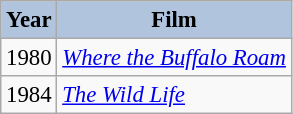<table class="wikitable" style="font-size:95%;">
<tr>
<th style="background:#B0C4DE;">Year</th>
<th style="background:#B0C4DE;">Film</th>
</tr>
<tr>
<td>1980</td>
<td><em><a href='#'>Where the Buffalo Roam</a></em></td>
</tr>
<tr>
<td>1984</td>
<td><em><a href='#'>The Wild Life</a></em></td>
</tr>
</table>
